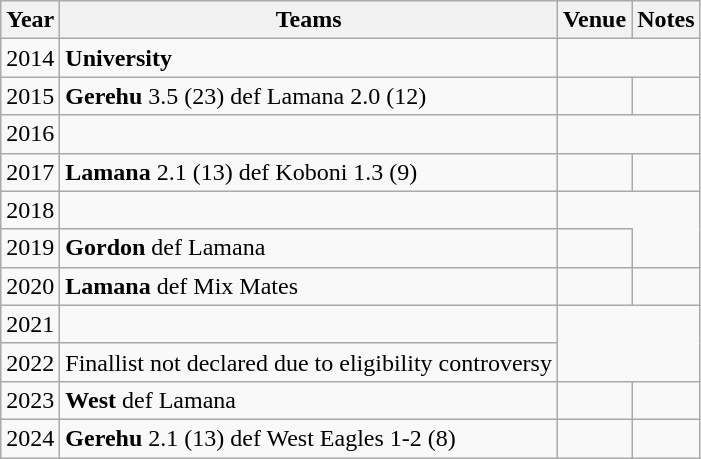<table class="wikitable sortable">
<tr>
<th>Year</th>
<th>Teams</th>
<th>Venue</th>
<th>Notes</th>
</tr>
<tr>
<td>2014</td>
<td><strong>University</strong></td>
</tr>
<tr>
<td>2015</td>
<td><strong>Gerehu</strong> 3.5 (23) def Lamana 2.0 (12)</td>
<td></td>
<td></td>
</tr>
<tr>
<td>2016</td>
<td></td>
</tr>
<tr>
<td>2017</td>
<td><strong>Lamana</strong> 2.1 (13) def Koboni 1.3 (9)</td>
<td></td>
<td></td>
</tr>
<tr>
<td>2018</td>
<td></td>
</tr>
<tr>
<td>2019</td>
<td><strong>Gordon</strong> def Lamana</td>
<td></td>
</tr>
<tr>
<td>2020</td>
<td><strong>Lamana</strong> def Mix Mates</td>
<td></td>
<td></td>
</tr>
<tr>
<td>2021</td>
<td></td>
</tr>
<tr>
<td>2022</td>
<td>Finallist not declared due to eligibility controversy</td>
</tr>
<tr>
<td>2023</td>
<td><strong>West</strong> def Lamana</td>
<td></td>
<td></td>
</tr>
<tr>
<td>2024</td>
<td><strong>Gerehu</strong> 2.1 (13) def West Eagles 1-2 (8)</td>
<td></td>
<td></td>
</tr>
</table>
